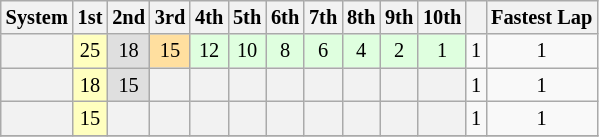<table class="wikitable" style="font-size:85%; text-align:center;">
<tr>
<th>System</th>
<th>1st</th>
<th>2nd</th>
<th>3rd</th>
<th>4th</th>
<th>5th</th>
<th>6th</th>
<th>7th</th>
<th>8th</th>
<th>9th</th>
<th>10th</th>
<th></th>
<th>Fastest Lap</th>
</tr>
<tr>
<th></th>
<td style="background:#ffffbf;">25</td>
<td style="background:#dfdfdf;">18</td>
<td style="background:#ffdf9f;">15</td>
<td style="background:#dfffdf;">12</td>
<td style="background:#dfffdf;">10</td>
<td style="background:#dfffdf;">8</td>
<td style="background:#dfffdf;">6</td>
<td style="background:#dfffdf;">4</td>
<td style="background:#dfffdf;">2</td>
<td style="background:#dfffdf;">1</td>
<td>1</td>
<td>1</td>
</tr>
<tr>
<th></th>
<td style="background:#ffffbf;">18</td>
<td style="background:#dfdfdf;">15</td>
<th></th>
<th></th>
<th></th>
<th></th>
<th></th>
<th></th>
<th></th>
<th></th>
<td>1</td>
<td>1</td>
</tr>
<tr>
<th></th>
<td style="background:#ffffbf;">15</td>
<th></th>
<th></th>
<th></th>
<th></th>
<th></th>
<th></th>
<th></th>
<th></th>
<th></th>
<td>1</td>
<td>1</td>
</tr>
<tr>
</tr>
</table>
